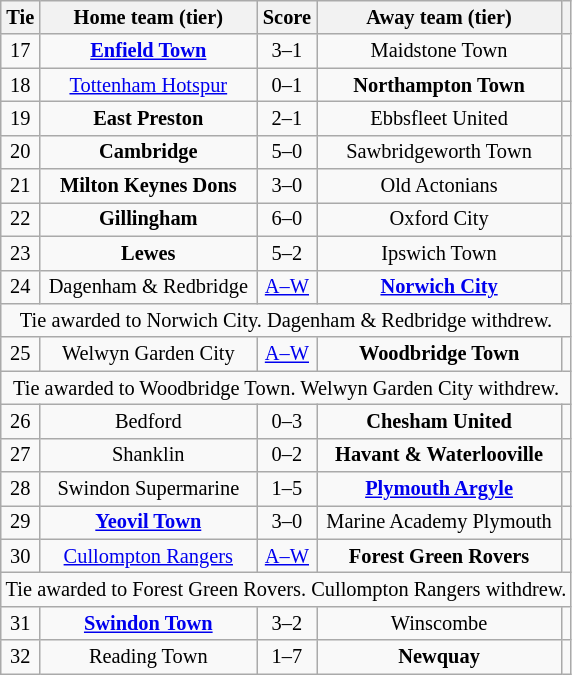<table class="wikitable" style="text-align:center; font-size:85%">
<tr>
<th>Tie</th>
<th>Home team (tier)</th>
<th>Score</th>
<th>Away team (tier)</th>
<th></th>
</tr>
<tr>
<td align="center">17</td>
<td><strong><a href='#'>Enfield Town</a></strong></td>
<td align="center">3–1</td>
<td>Maidstone Town</td>
<td></td>
</tr>
<tr>
<td align="center">18</td>
<td><a href='#'>Tottenham Hotspur</a></td>
<td align="center">0–1</td>
<td><strong>Northampton Town</strong></td>
<td></td>
</tr>
<tr>
<td align="center">19</td>
<td><strong>East Preston</strong></td>
<td align="center">2–1 </td>
<td>Ebbsfleet United</td>
<td></td>
</tr>
<tr>
<td align="center">20</td>
<td><strong>Cambridge</strong></td>
<td align="center">5–0</td>
<td>Sawbridgeworth Town</td>
<td></td>
</tr>
<tr>
<td align="center">21</td>
<td><strong>Milton Keynes Dons</strong></td>
<td align="center">3–0</td>
<td>Old Actonians</td>
<td></td>
</tr>
<tr>
<td align="center">22</td>
<td><strong>Gillingham</strong></td>
<td align="center">6–0</td>
<td>Oxford City</td>
<td></td>
</tr>
<tr>
<td align="center">23</td>
<td><strong>Lewes</strong></td>
<td align="center">5–2</td>
<td>Ipswich Town</td>
<td></td>
</tr>
<tr>
<td align="center">24</td>
<td>Dagenham & Redbridge</td>
<td align="center"><a href='#'>A–W</a></td>
<td><strong><a href='#'>Norwich City</a></strong></td>
<td></td>
</tr>
<tr>
<td colspan="5" align="center">Tie awarded to Norwich City. Dagenham & Redbridge withdrew.</td>
</tr>
<tr>
<td align="center">25</td>
<td>Welwyn Garden City</td>
<td align="center"><a href='#'>A–W</a></td>
<td><strong>Woodbridge Town</strong></td>
<td></td>
</tr>
<tr>
<td colspan="5" align="center">Tie awarded to Woodbridge Town. Welwyn Garden City withdrew.</td>
</tr>
<tr>
<td align="center">26</td>
<td>Bedford</td>
<td align="center">0–3</td>
<td><strong>Chesham United</strong></td>
<td></td>
</tr>
<tr>
<td align="center">27</td>
<td>Shanklin</td>
<td align="center">0–2</td>
<td><strong>Havant & Waterlooville</strong></td>
<td></td>
</tr>
<tr>
<td align="center">28</td>
<td>Swindon Supermarine</td>
<td align="center">1–5</td>
<td><strong><a href='#'>Plymouth Argyle</a></strong></td>
<td></td>
</tr>
<tr>
<td align="center">29</td>
<td><strong><a href='#'>Yeovil Town</a></strong></td>
<td align="center">3–0</td>
<td>Marine Academy Plymouth</td>
<td></td>
</tr>
<tr>
<td align="center">30</td>
<td><a href='#'>Cullompton Rangers</a></td>
<td align="center"><a href='#'>A–W</a></td>
<td><strong>Forest Green Rovers</strong></td>
<td></td>
</tr>
<tr>
<td colspan="5" align="center">Tie awarded to Forest Green Rovers. Cullompton Rangers withdrew.</td>
</tr>
<tr>
<td align="center">31</td>
<td><strong><a href='#'>Swindon Town</a></strong></td>
<td align="center">3–2</td>
<td>Winscombe</td>
<td></td>
</tr>
<tr>
<td align="center">32</td>
<td>Reading Town</td>
<td align="center">1–7</td>
<td><strong>Newquay</strong></td>
<td></td>
</tr>
</table>
